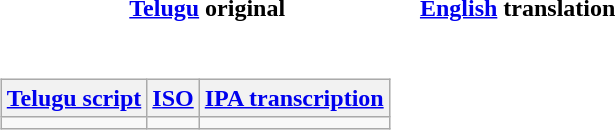<table>
<tr>
<th><a href='#'>Telugu</a> original</th>
<th><a href='#'>English</a> translation</th>
</tr>
<tr style="text-align:center;white-space:nowrap;">
<td><br><table class="wikitable">
<tr>
<th><a href='#'>Telugu script</a></th>
<th><a href='#'>ISO</a></th>
<th><a href='#'>IPA transcription</a></th>
</tr>
<tr style="text-align:center;vertical-align:top;white-space:nowrap;">
<td></td>
<td></td>
<td></td>
</tr>
</table>
</td>
<td></td>
</tr>
</table>
